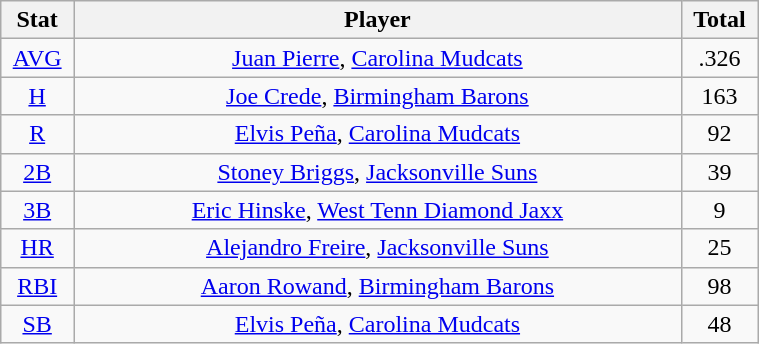<table class="wikitable" width="40%" style="text-align:center;">
<tr>
<th width="5%">Stat</th>
<th width="60%">Player</th>
<th width="5%">Total</th>
</tr>
<tr>
<td><a href='#'>AVG</a></td>
<td><a href='#'>Juan Pierre</a>, <a href='#'>Carolina Mudcats</a></td>
<td>.326</td>
</tr>
<tr>
<td><a href='#'>H</a></td>
<td><a href='#'>Joe Crede</a>, <a href='#'>Birmingham Barons</a></td>
<td>163</td>
</tr>
<tr>
<td><a href='#'>R</a></td>
<td><a href='#'>Elvis Peña</a>, <a href='#'>Carolina Mudcats</a></td>
<td>92</td>
</tr>
<tr>
<td><a href='#'>2B</a></td>
<td><a href='#'>Stoney Briggs</a>, <a href='#'>Jacksonville Suns</a></td>
<td>39</td>
</tr>
<tr>
<td><a href='#'>3B</a></td>
<td><a href='#'>Eric Hinske</a>, <a href='#'>West Tenn Diamond Jaxx</a></td>
<td>9</td>
</tr>
<tr>
<td><a href='#'>HR</a></td>
<td><a href='#'>Alejandro Freire</a>, <a href='#'>Jacksonville Suns</a></td>
<td>25</td>
</tr>
<tr>
<td><a href='#'>RBI</a></td>
<td><a href='#'>Aaron Rowand</a>, <a href='#'>Birmingham Barons</a></td>
<td>98</td>
</tr>
<tr>
<td><a href='#'>SB</a></td>
<td><a href='#'>Elvis Peña</a>, <a href='#'>Carolina Mudcats</a></td>
<td>48</td>
</tr>
</table>
